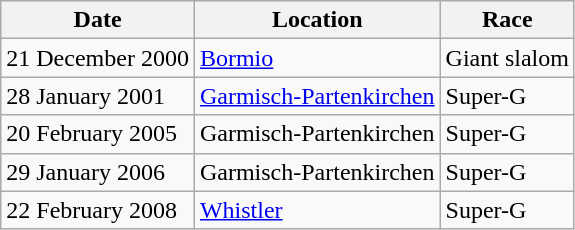<table class="wikitable">
<tr>
<th><strong>Date</strong></th>
<th>Location</th>
<th><strong>Race</strong></th>
</tr>
<tr>
<td>21 December 2000</td>
<td> <a href='#'>Bormio</a></td>
<td>Giant slalom</td>
</tr>
<tr>
<td>28 January 2001</td>
<td> <a href='#'>Garmisch-Partenkirchen</a></td>
<td>Super-G</td>
</tr>
<tr>
<td>20 February 2005</td>
<td> Garmisch-Partenkirchen</td>
<td>Super-G</td>
</tr>
<tr>
<td>29 January 2006</td>
<td> Garmisch-Partenkirchen</td>
<td>Super-G</td>
</tr>
<tr>
<td>22 February 2008</td>
<td> <a href='#'>Whistler</a></td>
<td>Super-G</td>
</tr>
</table>
